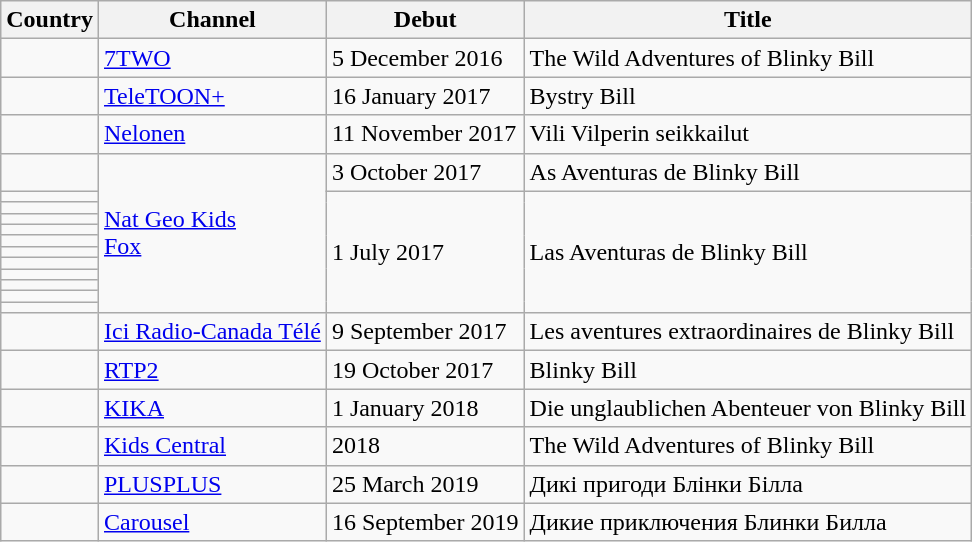<table class="wikitable">
<tr>
<th>Country</th>
<th>Channel</th>
<th>Debut</th>
<th>Title</th>
</tr>
<tr>
<td></td>
<td><a href='#'>7TWO</a></td>
<td>5 December 2016</td>
<td>The Wild Adventures of Blinky Bill</td>
</tr>
<tr>
<td></td>
<td><a href='#'>TeleTOON+</a></td>
<td>16 January 2017</td>
<td>Bystry Bill</td>
</tr>
<tr>
<td></td>
<td><a href='#'>Nelonen</a></td>
<td>11 November 2017</td>
<td>Vili Vilperin seikkailut</td>
</tr>
<tr>
<td></td>
<td rowspan="12"><a href='#'>Nat Geo Kids</a><br><a href='#'>Fox</a></td>
<td>3 October 2017</td>
<td>As Aventuras de Blinky Bill</td>
</tr>
<tr>
<td></td>
<td rowspan="11">1 July 2017</td>
<td rowspan="11">Las Aventuras de Blinky Bill</td>
</tr>
<tr>
<td></td>
</tr>
<tr>
<td></td>
</tr>
<tr>
<td></td>
</tr>
<tr>
<td></td>
</tr>
<tr>
<td></td>
</tr>
<tr>
<td></td>
</tr>
<tr>
<td></td>
</tr>
<tr>
<td></td>
</tr>
<tr>
<td></td>
</tr>
<tr>
<td></td>
</tr>
<tr>
<td></td>
<td><a href='#'>Ici Radio-Canada Télé</a></td>
<td>9 September 2017</td>
<td>Les aventures extraordinaires de Blinky Bill</td>
</tr>
<tr>
<td></td>
<td><a href='#'>RTP2</a></td>
<td>19 October 2017</td>
<td>Blinky Bill</td>
</tr>
<tr>
<td></td>
<td><a href='#'>KIKA</a></td>
<td>1 January 2018</td>
<td>Die unglaublichen Abenteuer von Blinky Bill</td>
</tr>
<tr>
<td></td>
<td><a href='#'>Kids Central</a></td>
<td>2018</td>
<td>The Wild Adventures of Blinky Bill</td>
</tr>
<tr>
<td></td>
<td><a href='#'>PLUSPLUS</a></td>
<td>25 March 2019</td>
<td>Дикі пригоди Блінки Білла</td>
</tr>
<tr>
<td></td>
<td><a href='#'>Carousel</a></td>
<td>16 September 2019</td>
<td>Дикие приключения Блинки Билла</td>
</tr>
</table>
